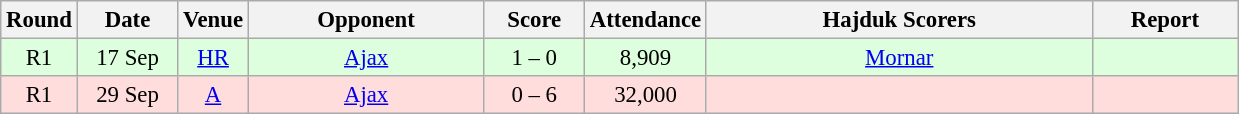<table class="wikitable sortable" style="text-align: center; font-size:95%;">
<tr>
<th width="30">Round</th>
<th width="60">Date</th>
<th width="20">Venue</th>
<th width="150">Opponent</th>
<th width="60">Score</th>
<th width="40">Attendance</th>
<th width="250">Hajduk Scorers</th>
<th width="90" class="unsortable">Report</th>
</tr>
<tr bgcolor="#ddffdd">
<td>R1</td>
<td>17 Sep</td>
<td><a href='#'>HR</a> </td>
<td><a href='#'>Ajax</a> </td>
<td>1 – 0</td>
<td>8,909</td>
<td><a href='#'>Mornar</a></td>
<td></td>
</tr>
<tr bgcolor="#ffdddd">
<td>R1</td>
<td>29 Sep</td>
<td><a href='#'>A</a> </td>
<td><a href='#'>Ajax</a> </td>
<td>0 – 6</td>
<td>32,000</td>
<td></td>
<td></td>
</tr>
</table>
